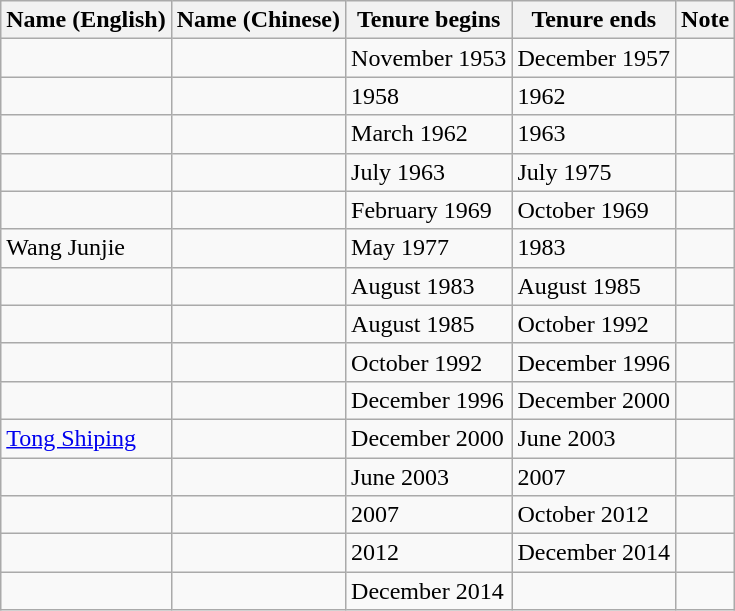<table class="wikitable">
<tr>
<th>Name (English)</th>
<th>Name (Chinese)</th>
<th>Tenure begins</th>
<th>Tenure ends</th>
<th>Note</th>
</tr>
<tr>
<td></td>
<td></td>
<td>November 1953</td>
<td>December 1957</td>
<td></td>
</tr>
<tr>
<td></td>
<td></td>
<td>1958</td>
<td>1962</td>
<td></td>
</tr>
<tr>
<td></td>
<td></td>
<td>March 1962</td>
<td>1963</td>
<td></td>
</tr>
<tr>
<td></td>
<td></td>
<td>July 1963</td>
<td>July 1975</td>
<td></td>
</tr>
<tr>
<td></td>
<td></td>
<td>February 1969</td>
<td>October 1969</td>
<td></td>
</tr>
<tr>
<td>Wang Junjie</td>
<td></td>
<td>May 1977</td>
<td>1983</td>
<td></td>
</tr>
<tr>
<td></td>
<td></td>
<td>August 1983</td>
<td>August 1985</td>
<td></td>
</tr>
<tr>
<td></td>
<td></td>
<td>August 1985</td>
<td>October 1992</td>
<td></td>
</tr>
<tr>
<td></td>
<td></td>
<td>October 1992</td>
<td>December 1996</td>
<td></td>
</tr>
<tr>
<td></td>
<td></td>
<td>December 1996</td>
<td>December 2000</td>
<td></td>
</tr>
<tr>
<td><a href='#'>Tong Shiping</a></td>
<td></td>
<td>December 2000</td>
<td>June 2003</td>
<td></td>
</tr>
<tr>
<td></td>
<td></td>
<td>June 2003</td>
<td>2007</td>
<td></td>
</tr>
<tr>
<td></td>
<td></td>
<td>2007</td>
<td>October 2012</td>
<td></td>
</tr>
<tr>
<td></td>
<td></td>
<td>2012</td>
<td>December 2014</td>
<td></td>
</tr>
<tr>
<td></td>
<td></td>
<td>December 2014</td>
<td></td>
<td></td>
</tr>
</table>
